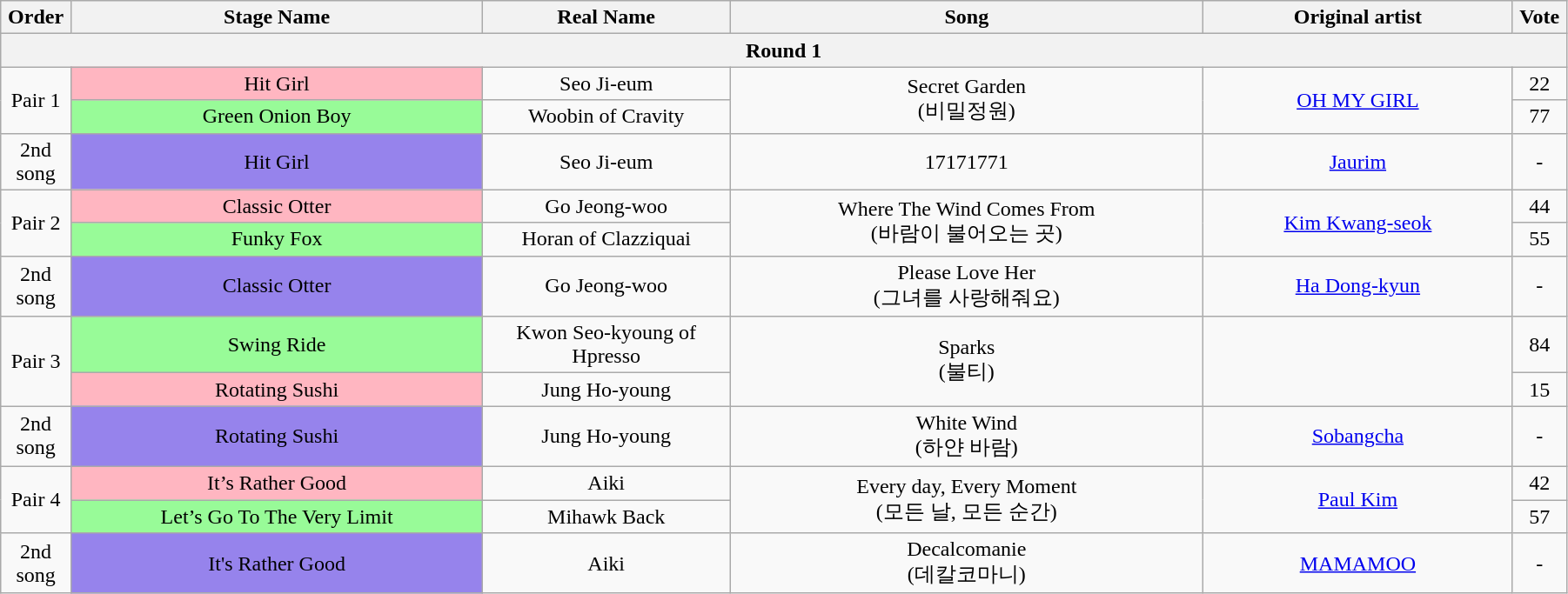<table class="wikitable" style="text-align:center; width:95%;">
<tr>
<th style="width:1%;">Order</th>
<th style="width:20%;">Stage Name</th>
<th style="width:12%;">Real Name</th>
<th style="width:23%;">Song</th>
<th style="width:15%;">Original artist</th>
<th style="width:1%;">Vote</th>
</tr>
<tr>
<th colspan=6>Round 1</th>
</tr>
<tr>
<td rowspan=2>Pair 1</td>
<td bgcolor="lightpink">Hit Girl</td>
<td>Seo Ji-eum</td>
<td rowspan=2>Secret Garden<br>(비밀정원)</td>
<td rowspan=2><a href='#'>OH MY GIRL</a></td>
<td>22</td>
</tr>
<tr>
<td bgcolor="palegreen">Green Onion Boy</td>
<td>Woobin of Cravity</td>
<td>77</td>
</tr>
<tr>
<td>2nd song</td>
<td bgcolor="#9683EC">Hit Girl</td>
<td>Seo Ji-eum</td>
<td>17171771</td>
<td><a href='#'>Jaurim</a></td>
<td>-</td>
</tr>
<tr>
<td rowspan=2>Pair 2</td>
<td bgcolor="lightpink">Classic Otter</td>
<td>Go Jeong-woo</td>
<td rowspan=2>Where The Wind Comes From<br>(바람이 불어오는 곳)</td>
<td rowspan=2><a href='#'>Kim Kwang-seok</a></td>
<td>44</td>
</tr>
<tr>
<td bgcolor="palegreen">Funky Fox</td>
<td>Horan of Clazziquai</td>
<td>55</td>
</tr>
<tr>
<td>2nd song</td>
<td bgcolor="#9683EC">Classic Otter</td>
<td>Go Jeong-woo</td>
<td>Please Love Her<br>(그녀를 사랑해줘요)</td>
<td><a href='#'>Ha Dong-kyun</a></td>
<td>-</td>
</tr>
<tr>
<td rowspan=2>Pair 3</td>
<td bgcolor="palegreen">Swing Ride</td>
<td>Kwon Seo-kyoung of Hpresso</td>
<td rowspan=2>Sparks<br>(불티)</td>
<td rowspan=2></td>
<td>84</td>
</tr>
<tr>
<td bgcolor="lightpink">Rotating Sushi</td>
<td>Jung Ho-young</td>
<td>15</td>
</tr>
<tr>
<td>2nd song</td>
<td bgcolor="#9683EC">Rotating Sushi</td>
<td>Jung Ho-young</td>
<td>White Wind<br>(하얀 바람)</td>
<td><a href='#'>Sobangcha</a></td>
<td>-</td>
</tr>
<tr>
<td rowspan=2>Pair 4</td>
<td bgcolor="lightpink">It’s Rather Good</td>
<td>Aiki</td>
<td rowspan=2>Every day, Every Moment<br>(모든 날, 모든 순간)</td>
<td rowspan=2><a href='#'>Paul Kim</a></td>
<td>42</td>
</tr>
<tr>
<td bgcolor="palegreen">Let’s Go To The Very Limit</td>
<td>Mihawk Back</td>
<td>57</td>
</tr>
<tr>
<td>2nd song</td>
<td bgcolor="#9683EC">It's Rather Good</td>
<td>Aiki</td>
<td>Decalcomanie<br>(데칼코마니)</td>
<td><a href='#'>MAMAMOO</a></td>
<td>-</td>
</tr>
</table>
